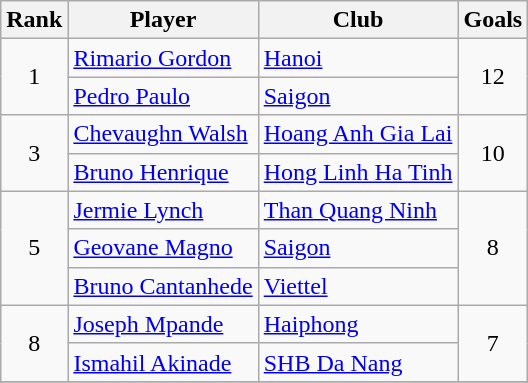<table class="wikitable" style="text-align:center;">
<tr>
<th>Rank</th>
<th>Player</th>
<th>Club</th>
<th>Goals</th>
</tr>
<tr>
<td rowspan="2">1</td>
<td align="left"> <a href='#'>Rimario Gordon</a></td>
<td align="left"><a href='#'>Hanoi</a></td>
<td rowspan="2">12</td>
</tr>
<tr>
<td align="left"> <a href='#'>Pedro Paulo</a></td>
<td align="left"><a href='#'>Saigon</a></td>
</tr>
<tr>
<td rowspan="2">3</td>
<td align="left"> <a href='#'>Chevaughn Walsh</a></td>
<td align="left"><a href='#'>Hoang Anh Gia Lai</a></td>
<td rowspan="2">10</td>
</tr>
<tr>
<td align="left"> <a href='#'>Bruno Henrique</a></td>
<td align="left"><a href='#'>Hong Linh Ha Tinh</a></td>
</tr>
<tr>
<td rowspan="3">5</td>
<td align="left"> <a href='#'>Jermie Lynch</a></td>
<td align="left"><a href='#'>Than Quang Ninh</a></td>
<td rowspan="3">8</td>
</tr>
<tr>
<td align="left"> <a href='#'>Geovane Magno</a></td>
<td align="left"><a href='#'>Saigon</a></td>
</tr>
<tr>
<td align="left"> <a href='#'>Bruno Cantanhede</a></td>
<td align="left"><a href='#'>Viettel</a></td>
</tr>
<tr>
<td rowspan="2">8</td>
<td align="left"> <a href='#'>Joseph Mpande</a></td>
<td align="left"><a href='#'>Haiphong</a></td>
<td rowspan="2">7</td>
</tr>
<tr>
<td align="left"> <a href='#'>Ismahil Akinade</a></td>
<td align="left"><a href='#'>SHB Da Nang</a></td>
</tr>
<tr>
</tr>
</table>
